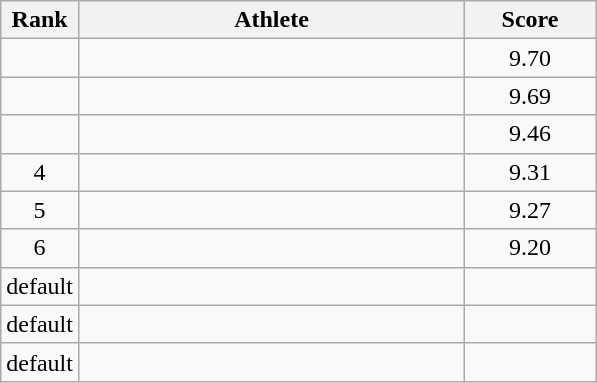<table class=wikitable style="text-align:center">
<tr>
<th width=40>Rank</th>
<th width=250>Athlete</th>
<th width=80>Score</th>
</tr>
<tr>
<td></td>
<td align=left></td>
<td>9.70</td>
</tr>
<tr>
<td></td>
<td align=left></td>
<td>9.69</td>
</tr>
<tr>
<td></td>
<td align=left></td>
<td>9.46</td>
</tr>
<tr>
<td>4</td>
<td align=left></td>
<td>9.31</td>
</tr>
<tr>
<td>5</td>
<td align=left></td>
<td>9.27</td>
</tr>
<tr>
<td>6</td>
<td align=left></td>
<td>9.20</td>
</tr>
<tr>
<td>default</td>
<td align=left></td>
<td></td>
</tr>
<tr>
<td>default</td>
<td align=left></td>
<td></td>
</tr>
<tr>
<td>default</td>
<td align=left></td>
<td></td>
</tr>
</table>
